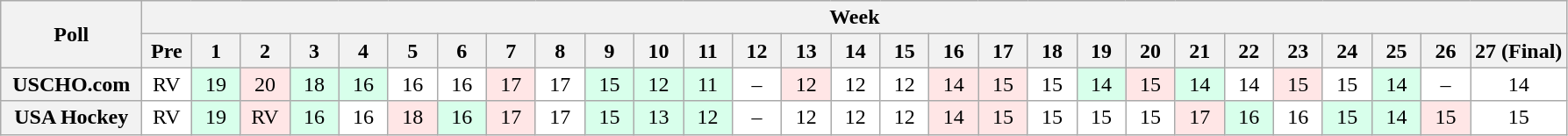<table class="wikitable" style="white-space:nowrap;">
<tr>
<th scope="col" width="100" rowspan="2">Poll</th>
<th colspan="28">Week</th>
</tr>
<tr>
<th scope="col" width="30">Pre</th>
<th scope="col" width="30">1</th>
<th scope="col" width="30">2</th>
<th scope="col" width="30">3</th>
<th scope="col" width="30">4</th>
<th scope="col" width="30">5</th>
<th scope="col" width="30">6</th>
<th scope="col" width="30">7</th>
<th scope="col" width="30">8</th>
<th scope="col" width="30">9</th>
<th scope="col" width="30">10</th>
<th scope="col" width="30">11</th>
<th scope="col" width="30">12</th>
<th scope="col" width="30">13</th>
<th scope="col" width="30">14</th>
<th scope="col" width="30">15</th>
<th scope="col" width="30">16</th>
<th scope="col" width="30">17</th>
<th scope="col" width="30">18</th>
<th scope="col" width="30">19</th>
<th scope="col" width="30">20</th>
<th scope="col" width="30">21</th>
<th scope="col" width="30">22</th>
<th scope="col" width="30">23</th>
<th scope="col" width="30">24</th>
<th scope="col" width="30">25</th>
<th scope="col" width="30">26</th>
<th scope="col" width="30">27 (Final)</th>
</tr>
<tr style="text-align:center;">
<th>USCHO.com</th>
<td bgcolor=FFFFFF>RV</td>
<td bgcolor=D8FFEB>19</td>
<td bgcolor=FFE6E6>20</td>
<td bgcolor=D8FFEB>18</td>
<td bgcolor=D8FFEB>16</td>
<td bgcolor=FFFFFF>16</td>
<td bgcolor=FFFFFF>16</td>
<td bgcolor=FFE6E6>17</td>
<td bgcolor=FFFFFF>17</td>
<td bgcolor=D8FFEB>15</td>
<td bgcolor=D8FFEB>12</td>
<td bgcolor=D8FFEB>11</td>
<td bgcolor=FFFFFF>–</td>
<td bgcolor=FFE6E6>12</td>
<td bgcolor=FFFFFF>12</td>
<td bgcolor=FFFFFF>12</td>
<td bgcolor=FFE6E6>14</td>
<td bgcolor=FFE6E6>15</td>
<td bgcolor=FFFFFF>15</td>
<td bgcolor=D8FFEB>14</td>
<td bgcolor=FFE6E6>15</td>
<td bgcolor=D8FFEB>14</td>
<td bgcolor=FFFFFF>14</td>
<td bgcolor=FFE6E6>15</td>
<td bgcolor=FFFFFF>15</td>
<td bgcolor=D8FFEB>14</td>
<td bgcolor=FFFFFF>–</td>
<td bgcolor=FFFFFF>14</td>
</tr>
<tr style="text-align:center;">
<th>USA Hockey</th>
<td bgcolor=FFFFFF>RV</td>
<td bgcolor=D8FFEB>19</td>
<td bgcolor=FFE6E6>RV</td>
<td bgcolor=D8FFEB>16</td>
<td bgcolor=FFFFFF>16</td>
<td bgcolor=FFE6E6>18</td>
<td bgcolor=D8FFEB>16</td>
<td bgcolor=FFE6E6>17</td>
<td bgcolor=FFFFFF>17</td>
<td bgcolor=D8FFEB>15</td>
<td bgcolor=D8FFEB>13</td>
<td bgcolor=D8FFEB>12</td>
<td bgcolor=FFFFFF>–</td>
<td bgcolor=FFFFFF>12</td>
<td bgcolor=FFFFFF>12</td>
<td bgcolor=FFFFFF>12</td>
<td bgcolor=FFE6E6>14</td>
<td bgcolor=FFE6E6>15</td>
<td bgcolor=FFFFFF>15</td>
<td bgcolor=FFFFFF>15</td>
<td bgcolor=FFFFFF>15</td>
<td bgcolor=FFE6E6>17</td>
<td bgcolor=D8FFEB>16</td>
<td bgcolor=FFFFFF>16</td>
<td bgcolor=D8FFEB>15</td>
<td bgcolor=D8FFEB>14</td>
<td bgcolor=FFE6E6>15</td>
<td bgcolor=FFFFFF>15</td>
</tr>
</table>
